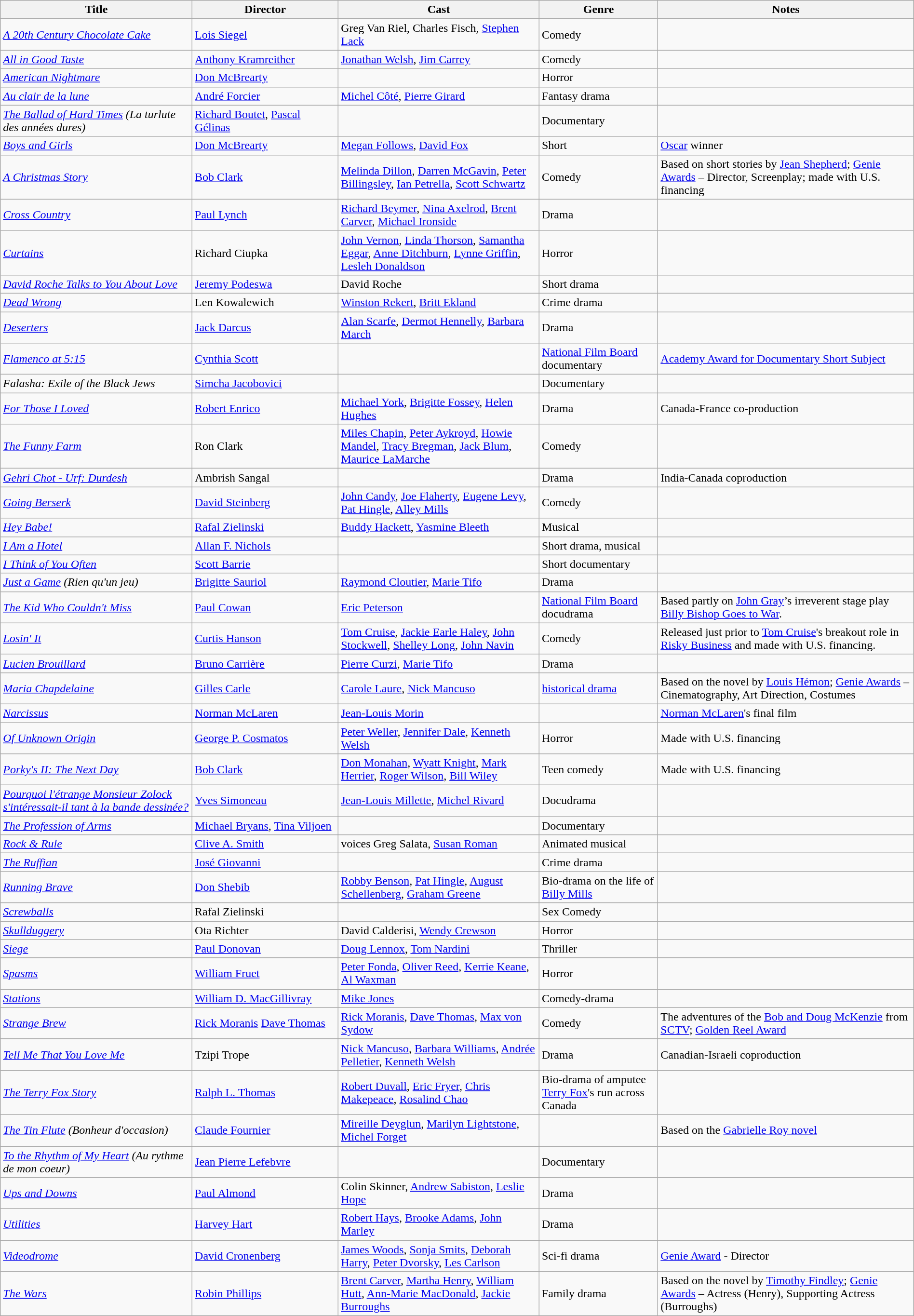<table class="wikitable" style="width:100%;">
<tr>
<th style="width:21%;">Title</th>
<th style="width:16%;">Director</th>
<th style="width:22%;">Cast</th>
<th style="width:13%;">Genre</th>
<th style="width:28%;">Notes</th>
</tr>
<tr>
<td><em><a href='#'>A 20th Century Chocolate Cake</a></em></td>
<td><a href='#'>Lois Siegel</a></td>
<td>Greg Van Riel, Charles Fisch, <a href='#'>Stephen Lack</a></td>
<td>Comedy</td>
<td></td>
</tr>
<tr>
<td><em><a href='#'>All in Good Taste</a></em></td>
<td><a href='#'>Anthony Kramreither</a></td>
<td><a href='#'>Jonathan Welsh</a>, <a href='#'>Jim Carrey</a></td>
<td>Comedy</td>
<td></td>
</tr>
<tr>
<td><em><a href='#'>American Nightmare</a></em></td>
<td><a href='#'>Don McBrearty</a></td>
<td></td>
<td>Horror</td>
<td></td>
</tr>
<tr>
<td><em><a href='#'>Au clair de la lune</a></em></td>
<td><a href='#'>André Forcier</a></td>
<td><a href='#'>Michel Côté</a>, <a href='#'>Pierre Girard</a></td>
<td>Fantasy drama</td>
<td></td>
</tr>
<tr>
<td><em><a href='#'>The Ballad of Hard Times</a> (La turlute des années dures)</em></td>
<td><a href='#'>Richard Boutet</a>, <a href='#'>Pascal Gélinas</a></td>
<td></td>
<td>Documentary</td>
<td></td>
</tr>
<tr>
<td><em><a href='#'>Boys and Girls</a></em></td>
<td><a href='#'>Don McBrearty</a></td>
<td><a href='#'>Megan Follows</a>, <a href='#'>David Fox</a></td>
<td>Short</td>
<td><a href='#'>Oscar</a> winner</td>
</tr>
<tr>
<td><em><a href='#'>A Christmas Story</a></em></td>
<td><a href='#'>Bob Clark</a></td>
<td><a href='#'>Melinda Dillon</a>, <a href='#'>Darren McGavin</a>, <a href='#'>Peter Billingsley</a>, <a href='#'>Ian Petrella</a>, <a href='#'>Scott Schwartz</a></td>
<td>Comedy</td>
<td>Based on short stories by <a href='#'>Jean Shepherd</a>; <a href='#'>Genie Awards</a> – Director, Screenplay; made with U.S. financing</td>
</tr>
<tr>
<td><em><a href='#'>Cross Country</a></em></td>
<td><a href='#'>Paul Lynch</a></td>
<td><a href='#'>Richard Beymer</a>, <a href='#'>Nina Axelrod</a>, <a href='#'>Brent Carver</a>, <a href='#'>Michael Ironside</a></td>
<td>Drama</td>
<td></td>
</tr>
<tr>
<td><em><a href='#'>Curtains</a></em></td>
<td>Richard Ciupka</td>
<td><a href='#'>John Vernon</a>, <a href='#'>Linda Thorson</a>, <a href='#'>Samantha Eggar</a>, <a href='#'>Anne Ditchburn</a>, <a href='#'>Lynne Griffin</a>, <a href='#'>Lesleh Donaldson</a></td>
<td>Horror</td>
<td></td>
</tr>
<tr>
<td><em><a href='#'>David Roche Talks to You About Love</a></em></td>
<td><a href='#'>Jeremy Podeswa</a></td>
<td>David Roche</td>
<td>Short drama</td>
<td></td>
</tr>
<tr>
<td><em><a href='#'>Dead Wrong</a></em></td>
<td>Len Kowalewich</td>
<td><a href='#'>Winston Rekert</a>, <a href='#'>Britt Ekland</a></td>
<td>Crime drama</td>
<td></td>
</tr>
<tr>
<td><em><a href='#'>Deserters</a></em></td>
<td><a href='#'>Jack Darcus</a></td>
<td><a href='#'>Alan Scarfe</a>, <a href='#'>Dermot Hennelly</a>, <a href='#'>Barbara March</a></td>
<td>Drama</td>
<td></td>
</tr>
<tr>
<td><em><a href='#'>Flamenco at 5:15</a></em></td>
<td><a href='#'>Cynthia Scott</a></td>
<td></td>
<td><a href='#'>National Film Board</a> documentary</td>
<td><a href='#'>Academy Award for Documentary Short Subject</a></td>
</tr>
<tr>
<td><em>Falasha: Exile of the Black Jews</em></td>
<td><a href='#'>Simcha Jacobovici</a></td>
<td></td>
<td>Documentary</td>
<td></td>
</tr>
<tr>
<td><em><a href='#'>For Those I Loved</a></em></td>
<td><a href='#'>Robert Enrico</a></td>
<td><a href='#'>Michael York</a>, <a href='#'>Brigitte Fossey</a>, <a href='#'>Helen Hughes</a></td>
<td>Drama</td>
<td>Canada-France co-production</td>
</tr>
<tr>
<td><em><a href='#'>The Funny Farm</a></em></td>
<td>Ron Clark</td>
<td><a href='#'>Miles Chapin</a>, <a href='#'>Peter Aykroyd</a>, <a href='#'>Howie Mandel</a>, <a href='#'>Tracy Bregman</a>, <a href='#'>Jack Blum</a>, <a href='#'>Maurice LaMarche</a></td>
<td>Comedy</td>
<td></td>
</tr>
<tr>
<td><em><a href='#'>Gehri Chot - Urf: Durdesh</a></em></td>
<td>Ambrish Sangal</td>
<td></td>
<td>Drama</td>
<td>India-Canada coproduction</td>
</tr>
<tr>
<td><em><a href='#'>Going Berserk</a></em></td>
<td><a href='#'>David Steinberg</a></td>
<td><a href='#'>John Candy</a>, <a href='#'>Joe Flaherty</a>, <a href='#'>Eugene Levy</a>, <a href='#'>Pat Hingle</a>, <a href='#'>Alley Mills</a></td>
<td>Comedy</td>
<td></td>
</tr>
<tr>
<td><em><a href='#'>Hey Babe!</a></em></td>
<td><a href='#'>Rafal Zielinski</a></td>
<td><a href='#'>Buddy Hackett</a>, <a href='#'>Yasmine Bleeth</a></td>
<td>Musical</td>
<td></td>
</tr>
<tr>
<td><em><a href='#'>I Am a Hotel</a></em></td>
<td><a href='#'>Allan F. Nichols</a></td>
<td></td>
<td>Short drama, musical</td>
<td></td>
</tr>
<tr>
<td><em><a href='#'>I Think of You Often</a></em></td>
<td><a href='#'>Scott Barrie</a></td>
<td></td>
<td>Short documentary</td>
<td></td>
</tr>
<tr>
<td><em><a href='#'>Just a Game</a> (Rien qu'un jeu)</em></td>
<td><a href='#'>Brigitte Sauriol</a></td>
<td><a href='#'>Raymond Cloutier</a>, <a href='#'>Marie Tifo</a></td>
<td>Drama</td>
<td></td>
</tr>
<tr>
<td><em><a href='#'>The Kid Who Couldn't Miss</a></em></td>
<td><a href='#'>Paul Cowan</a></td>
<td><a href='#'>Eric Peterson</a></td>
<td><a href='#'>National Film Board</a> docudrama</td>
<td>Based partly on <a href='#'>John Gray</a>’s irreverent stage play <a href='#'>Billy Bishop Goes to War</a>.</td>
</tr>
<tr>
<td><em><a href='#'>Losin' It</a></em></td>
<td><a href='#'>Curtis Hanson</a></td>
<td><a href='#'>Tom Cruise</a>, <a href='#'>Jackie Earle Haley</a>, <a href='#'>John Stockwell</a>, <a href='#'>Shelley Long</a>, <a href='#'>John Navin</a></td>
<td>Comedy</td>
<td>Released just prior to <a href='#'>Tom Cruise</a>'s breakout role in <a href='#'>Risky Business</a> and made with U.S. financing.</td>
</tr>
<tr>
<td><em><a href='#'>Lucien Brouillard</a></em></td>
<td><a href='#'>Bruno Carrière</a></td>
<td><a href='#'>Pierre Curzi</a>, <a href='#'>Marie Tifo</a></td>
<td>Drama</td>
<td></td>
</tr>
<tr>
<td><em><a href='#'>Maria Chapdelaine</a></em></td>
<td><a href='#'>Gilles Carle</a></td>
<td><a href='#'>Carole Laure</a>, <a href='#'>Nick Mancuso</a></td>
<td><a href='#'>historical drama</a></td>
<td>Based on the novel by <a href='#'>Louis Hémon</a>; <a href='#'>Genie Awards</a> – Cinematography, Art Direction, Costumes</td>
</tr>
<tr>
<td><em><a href='#'>Narcissus</a></em></td>
<td><a href='#'>Norman McLaren</a></td>
<td><a href='#'>Jean-Louis Morin</a></td>
<td></td>
<td><a href='#'>Norman McLaren</a>'s final film</td>
</tr>
<tr>
<td><em><a href='#'>Of Unknown Origin</a></em></td>
<td><a href='#'>George P. Cosmatos</a></td>
<td><a href='#'>Peter Weller</a>, <a href='#'>Jennifer Dale</a>, <a href='#'>Kenneth Welsh</a></td>
<td>Horror</td>
<td>Made with U.S. financing</td>
</tr>
<tr>
<td><em><a href='#'>Porky's II: The Next Day</a></em></td>
<td><a href='#'>Bob Clark</a></td>
<td><a href='#'>Don Monahan</a>, <a href='#'>Wyatt Knight</a>, <a href='#'>Mark Herrier</a>, <a href='#'>Roger Wilson</a>, <a href='#'>Bill Wiley</a></td>
<td>Teen comedy</td>
<td>Made with U.S. financing</td>
</tr>
<tr>
<td><em><a href='#'>Pourquoi l'étrange Monsieur Zolock s'intéressait-il tant à la bande dessinée?</a></em></td>
<td><a href='#'>Yves Simoneau</a></td>
<td><a href='#'>Jean-Louis Millette</a>, <a href='#'>Michel Rivard</a></td>
<td>Docudrama</td>
<td></td>
</tr>
<tr>
<td><em><a href='#'>The Profession of Arms</a></em></td>
<td><a href='#'>Michael Bryans</a>, <a href='#'>Tina Viljoen</a></td>
<td></td>
<td>Documentary</td>
<td></td>
</tr>
<tr>
<td><em><a href='#'>Rock & Rule</a></em></td>
<td><a href='#'>Clive A. Smith</a></td>
<td>voices Greg Salata, <a href='#'>Susan Roman</a></td>
<td>Animated musical</td>
<td></td>
</tr>
<tr>
<td><em><a href='#'>The Ruffian</a></em></td>
<td><a href='#'>José Giovanni</a></td>
<td></td>
<td>Crime drama</td>
<td></td>
</tr>
<tr>
<td><em><a href='#'>Running Brave</a></em></td>
<td><a href='#'>Don Shebib</a></td>
<td><a href='#'>Robby Benson</a>, <a href='#'>Pat Hingle</a>, <a href='#'>August Schellenberg</a>, <a href='#'>Graham Greene</a></td>
<td>Bio-drama on the life of <a href='#'>Billy Mills</a></td>
<td></td>
</tr>
<tr>
<td><em><a href='#'>Screwballs</a></em></td>
<td>Rafal Zielinski</td>
<td></td>
<td>Sex Comedy</td>
<td></td>
</tr>
<tr>
<td><em><a href='#'>Skullduggery</a></em></td>
<td>Ota Richter</td>
<td>David Calderisi, <a href='#'>Wendy Crewson</a></td>
<td>Horror</td>
<td></td>
</tr>
<tr>
<td><em><a href='#'>Siege</a></em></td>
<td><a href='#'>Paul Donovan</a></td>
<td><a href='#'>Doug Lennox</a>, <a href='#'>Tom Nardini</a></td>
<td>Thriller</td>
<td></td>
</tr>
<tr>
<td><em><a href='#'>Spasms</a></em></td>
<td><a href='#'>William Fruet</a></td>
<td><a href='#'>Peter Fonda</a>, <a href='#'>Oliver Reed</a>, <a href='#'>Kerrie Keane</a>, <a href='#'>Al Waxman</a></td>
<td>Horror</td>
<td></td>
</tr>
<tr>
<td><em><a href='#'>Stations</a></em></td>
<td><a href='#'>William D. MacGillivray</a></td>
<td><a href='#'>Mike Jones</a></td>
<td>Comedy-drama</td>
<td></td>
</tr>
<tr>
<td><em><a href='#'>Strange Brew</a></em></td>
<td><a href='#'>Rick Moranis</a> <a href='#'>Dave Thomas</a></td>
<td><a href='#'>Rick Moranis</a>, <a href='#'>Dave Thomas</a>, <a href='#'>Max von Sydow</a></td>
<td>Comedy</td>
<td>The adventures of the <a href='#'>Bob and Doug McKenzie</a> from <a href='#'>SCTV</a>; <a href='#'>Golden Reel Award</a></td>
</tr>
<tr>
<td><em><a href='#'>Tell Me That You Love Me</a></em></td>
<td>Tzipi Trope</td>
<td><a href='#'>Nick Mancuso</a>, <a href='#'>Barbara Williams</a>, <a href='#'>Andrée Pelletier</a>, <a href='#'>Kenneth Welsh</a></td>
<td>Drama</td>
<td>Canadian-Israeli coproduction</td>
</tr>
<tr>
<td><em><a href='#'>The Terry Fox Story</a></em></td>
<td><a href='#'>Ralph L. Thomas</a></td>
<td><a href='#'>Robert Duvall</a>, <a href='#'>Eric Fryer</a>, <a href='#'>Chris Makepeace</a>, <a href='#'>Rosalind Chao</a></td>
<td>Bio-drama of amputee <a href='#'>Terry Fox</a>'s run across Canada</td>
<td></td>
</tr>
<tr>
<td><em><a href='#'>The Tin Flute</a> (Bonheur d'occasion)</em></td>
<td><a href='#'>Claude Fournier</a></td>
<td><a href='#'>Mireille Deyglun</a>, <a href='#'>Marilyn Lightstone</a>, <a href='#'>Michel Forget</a></td>
<td></td>
<td>Based on the <a href='#'>Gabrielle Roy novel</a></td>
</tr>
<tr>
<td><em><a href='#'>To the Rhythm of My Heart</a> (Au rythme de mon coeur)</em></td>
<td><a href='#'>Jean Pierre Lefebvre</a></td>
<td></td>
<td>Documentary</td>
<td></td>
</tr>
<tr>
<td><em><a href='#'>Ups and Downs</a></em></td>
<td><a href='#'>Paul Almond</a></td>
<td>Colin Skinner, <a href='#'>Andrew Sabiston</a>, <a href='#'>Leslie Hope</a></td>
<td>Drama</td>
<td></td>
</tr>
<tr>
<td><em><a href='#'>Utilities</a></em></td>
<td><a href='#'>Harvey Hart</a></td>
<td><a href='#'>Robert Hays</a>, <a href='#'>Brooke Adams</a>, <a href='#'>John Marley</a></td>
<td>Drama</td>
<td></td>
</tr>
<tr>
<td><em><a href='#'>Videodrome</a></em></td>
<td><a href='#'>David Cronenberg</a></td>
<td><a href='#'>James Woods</a>, <a href='#'>Sonja Smits</a>, <a href='#'>Deborah Harry</a>, <a href='#'>Peter Dvorsky</a>, <a href='#'>Les Carlson</a></td>
<td>Sci-fi drama</td>
<td><a href='#'>Genie Award</a> - Director</td>
</tr>
<tr>
<td><em><a href='#'>The Wars</a></em></td>
<td><a href='#'>Robin Phillips</a></td>
<td><a href='#'>Brent Carver</a>, <a href='#'>Martha Henry</a>, <a href='#'>William Hutt</a>, <a href='#'>Ann-Marie MacDonald</a>, <a href='#'>Jackie Burroughs</a></td>
<td>Family drama</td>
<td>Based on the novel by <a href='#'>Timothy Findley</a>; <a href='#'>Genie Awards</a> – Actress (Henry), Supporting Actress (Burroughs)</td>
</tr>
</table>
